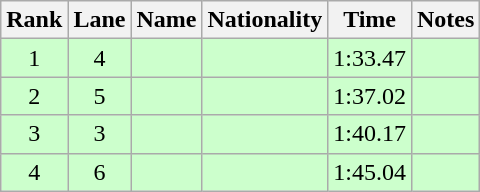<table class="wikitable sortable" style="text-align:center">
<tr>
<th>Rank</th>
<th>Lane</th>
<th>Name</th>
<th>Nationality</th>
<th>Time</th>
<th>Notes</th>
</tr>
<tr bgcolor=ccffcc>
<td>1</td>
<td>4</td>
<td align=left></td>
<td align=left></td>
<td>1:33.47</td>
<td><strong></strong></td>
</tr>
<tr bgcolor=ccffcc>
<td>2</td>
<td>5</td>
<td align=left></td>
<td align=left></td>
<td>1:37.02</td>
<td><strong></strong></td>
</tr>
<tr bgcolor=ccffcc>
<td>3</td>
<td>3</td>
<td align=left></td>
<td align=left></td>
<td>1:40.17</td>
<td><strong></strong></td>
</tr>
<tr bgcolor=ccffcc>
<td>4</td>
<td>6</td>
<td align=left></td>
<td align=left></td>
<td>1:45.04</td>
<td><strong></strong></td>
</tr>
</table>
